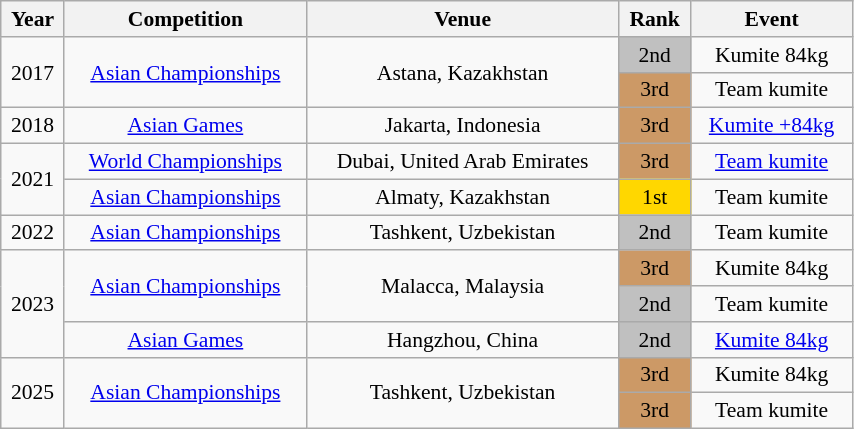<table class="wikitable sortable" width=45% style="font-size:90%; text-align:center;">
<tr>
<th>Year</th>
<th>Competition</th>
<th>Venue</th>
<th>Rank</th>
<th>Event</th>
</tr>
<tr>
<td rowspan=2>2017</td>
<td rowspan=2><a href='#'>Asian Championships</a></td>
<td rowspan=2>Astana, Kazakhstan</td>
<td bgcolor="silver">2nd</td>
<td>Kumite 84kg</td>
</tr>
<tr>
<td bgcolor="cc9966">3rd</td>
<td>Team kumite</td>
</tr>
<tr>
<td>2018</td>
<td><a href='#'>Asian Games</a></td>
<td>Jakarta, Indonesia</td>
<td bgcolor="cc9966">3rd</td>
<td><a href='#'>Kumite +84kg</a></td>
</tr>
<tr>
<td rowspan=2>2021</td>
<td><a href='#'>World Championships</a></td>
<td>Dubai, United Arab Emirates</td>
<td bgcolor="cc9966">3rd</td>
<td><a href='#'>Team kumite</a></td>
</tr>
<tr>
<td><a href='#'>Asian Championships</a></td>
<td>Almaty, Kazakhstan</td>
<td bgcolor="gold">1st</td>
<td>Team kumite</td>
</tr>
<tr>
<td>2022</td>
<td><a href='#'>Asian Championships</a></td>
<td>Tashkent, Uzbekistan</td>
<td bgcolor="silver">2nd</td>
<td>Team kumite</td>
</tr>
<tr>
<td rowspan=3>2023</td>
<td rowspan=2><a href='#'>Asian Championships</a></td>
<td rowspan=2>Malacca, Malaysia</td>
<td bgcolor="cc9966">3rd</td>
<td>Kumite 84kg</td>
</tr>
<tr>
<td bgcolor="silver">2nd</td>
<td>Team kumite</td>
</tr>
<tr>
<td><a href='#'>Asian Games</a></td>
<td>Hangzhou, China</td>
<td bgcolor="silver">2nd</td>
<td><a href='#'>Kumite 84kg</a></td>
</tr>
<tr>
<td rowspan=2>2025</td>
<td rowspan=2><a href='#'>Asian Championships</a></td>
<td rowspan=2>Tashkent, Uzbekistan</td>
<td bgcolor="cc9966">3rd</td>
<td>Kumite 84kg</td>
</tr>
<tr>
<td bgcolor="cc9966">3rd</td>
<td>Team kumite</td>
</tr>
</table>
